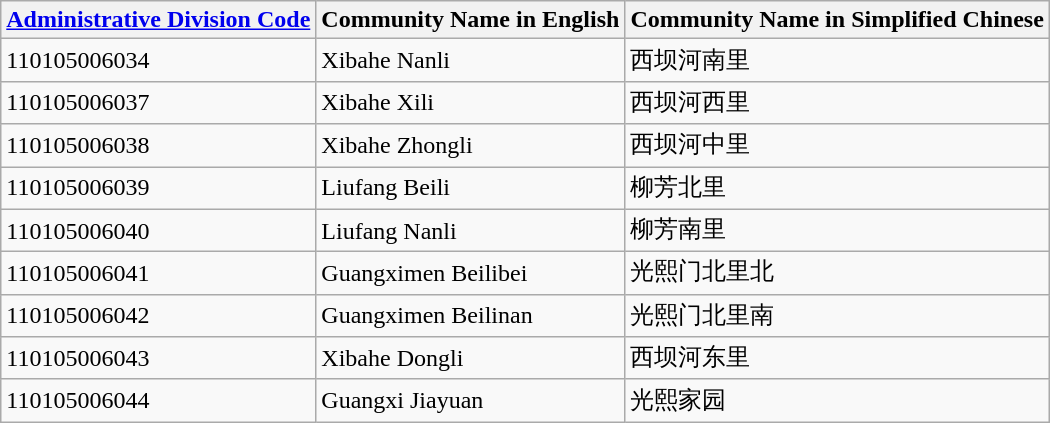<table class="wikitable sortable">
<tr>
<th><a href='#'>Administrative Division Code</a></th>
<th>Community Name in English</th>
<th>Community Name in Simplified Chinese</th>
</tr>
<tr>
<td>110105006034</td>
<td>Xibahe Nanli</td>
<td>西坝河南里</td>
</tr>
<tr>
<td>110105006037</td>
<td>Xibahe Xili</td>
<td>西坝河西里</td>
</tr>
<tr>
<td>110105006038</td>
<td>Xibahe Zhongli</td>
<td>西坝河中里</td>
</tr>
<tr>
<td>110105006039</td>
<td>Liufang Beili</td>
<td>柳芳北里</td>
</tr>
<tr>
<td>110105006040</td>
<td>Liufang Nanli</td>
<td>柳芳南里</td>
</tr>
<tr>
<td>110105006041</td>
<td>Guangximen Beilibei</td>
<td>光熙门北里北</td>
</tr>
<tr>
<td>110105006042</td>
<td>Guangximen Beilinan</td>
<td>光熙门北里南</td>
</tr>
<tr>
<td>110105006043</td>
<td>Xibahe Dongli</td>
<td>西坝河东里</td>
</tr>
<tr>
<td>110105006044</td>
<td>Guangxi Jiayuan</td>
<td>光熙家园</td>
</tr>
</table>
